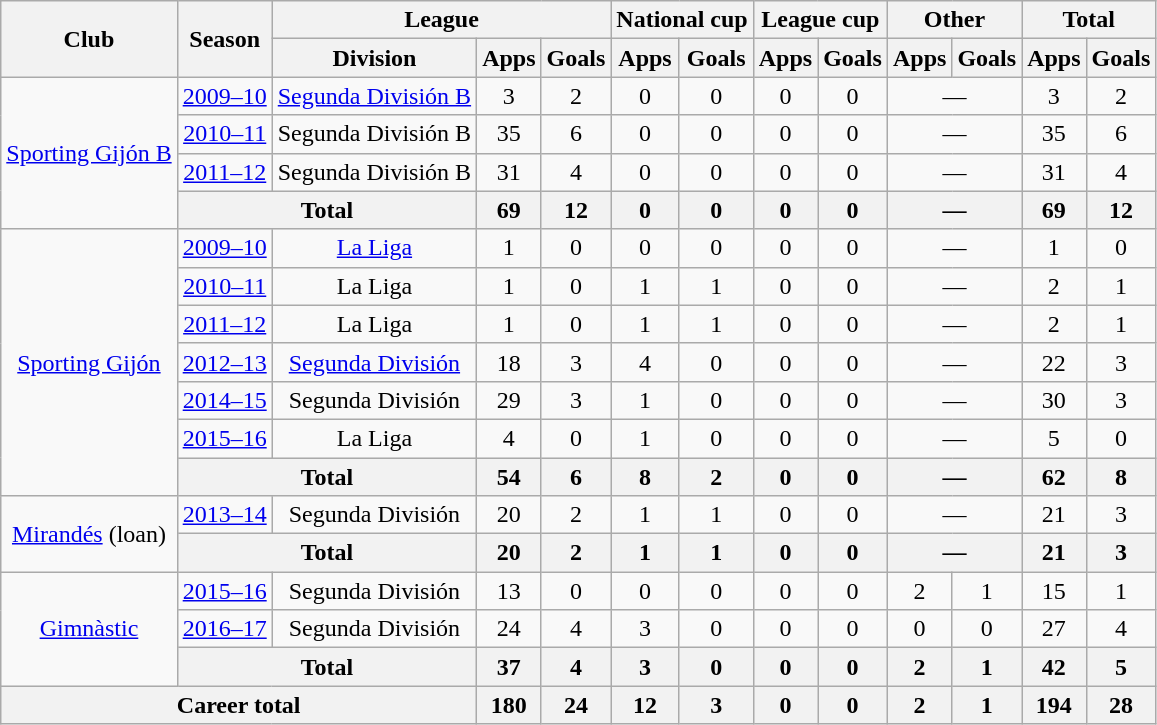<table class="wikitable" style="text-align: center;">
<tr>
<th rowspan="2">Club</th>
<th rowspan="2">Season</th>
<th colspan="3">League</th>
<th colspan="2">National cup</th>
<th colspan="2">League cup</th>
<th colspan="2">Other</th>
<th colspan="2">Total</th>
</tr>
<tr>
<th>Division</th>
<th>Apps</th>
<th>Goals</th>
<th>Apps</th>
<th>Goals</th>
<th>Apps</th>
<th>Goals</th>
<th>Apps</th>
<th>Goals</th>
<th>Apps</th>
<th>Goals</th>
</tr>
<tr>
<td rowspan="4" valign="center"><a href='#'>Sporting Gijón B</a></td>
<td><a href='#'>2009–10</a></td>
<td><a href='#'>Segunda División B</a></td>
<td>3</td>
<td>2</td>
<td>0</td>
<td>0</td>
<td>0</td>
<td>0</td>
<td colspan="2">—</td>
<td>3</td>
<td>2</td>
</tr>
<tr>
<td><a href='#'>2010–11</a></td>
<td>Segunda División B</td>
<td>35</td>
<td>6</td>
<td>0</td>
<td>0</td>
<td>0</td>
<td>0</td>
<td colspan="2">—</td>
<td>35</td>
<td>6</td>
</tr>
<tr>
<td><a href='#'>2011–12</a></td>
<td>Segunda División B</td>
<td>31</td>
<td>4</td>
<td>0</td>
<td>0</td>
<td>0</td>
<td>0</td>
<td colspan="2">—</td>
<td>31</td>
<td>4</td>
</tr>
<tr>
<th colspan="2">Total</th>
<th>69</th>
<th>12</th>
<th>0</th>
<th>0</th>
<th>0</th>
<th>0</th>
<th colspan="2">—</th>
<th>69</th>
<th>12</th>
</tr>
<tr>
<td rowspan="7" valign="center"><a href='#'>Sporting Gijón</a></td>
<td><a href='#'>2009–10</a></td>
<td><a href='#'>La Liga</a></td>
<td>1</td>
<td>0</td>
<td>0</td>
<td>0</td>
<td>0</td>
<td>0</td>
<td colspan="2">—</td>
<td>1</td>
<td>0</td>
</tr>
<tr>
<td><a href='#'>2010–11</a></td>
<td>La Liga</td>
<td>1</td>
<td>0</td>
<td>1</td>
<td>1</td>
<td>0</td>
<td>0</td>
<td colspan="2">—</td>
<td>2</td>
<td>1</td>
</tr>
<tr>
<td><a href='#'>2011–12</a></td>
<td>La Liga</td>
<td>1</td>
<td>0</td>
<td>1</td>
<td>1</td>
<td>0</td>
<td>0</td>
<td colspan="2">—</td>
<td>2</td>
<td>1</td>
</tr>
<tr>
<td><a href='#'>2012–13</a></td>
<td><a href='#'>Segunda División</a></td>
<td>18</td>
<td>3</td>
<td>4</td>
<td>0</td>
<td>0</td>
<td>0</td>
<td colspan="2">—</td>
<td>22</td>
<td>3</td>
</tr>
<tr>
<td><a href='#'>2014–15</a></td>
<td>Segunda División</td>
<td>29</td>
<td>3</td>
<td>1</td>
<td>0</td>
<td>0</td>
<td>0</td>
<td colspan="2">—</td>
<td>30</td>
<td>3</td>
</tr>
<tr>
<td><a href='#'>2015–16</a></td>
<td>La Liga</td>
<td>4</td>
<td>0</td>
<td>1</td>
<td>0</td>
<td>0</td>
<td>0</td>
<td colspan="2">—</td>
<td>5</td>
<td>0</td>
</tr>
<tr>
<th colspan="2">Total</th>
<th>54</th>
<th>6</th>
<th>8</th>
<th>2</th>
<th>0</th>
<th>0</th>
<th colspan="2">—</th>
<th>62</th>
<th>8</th>
</tr>
<tr>
<td rowspan="2" valign="center"><a href='#'>Mirandés</a> (loan)</td>
<td><a href='#'>2013–14</a></td>
<td>Segunda División</td>
<td>20</td>
<td>2</td>
<td>1</td>
<td>1</td>
<td>0</td>
<td>0</td>
<td colspan="2">—</td>
<td>21</td>
<td>3</td>
</tr>
<tr>
<th colspan="2">Total</th>
<th>20</th>
<th>2</th>
<th>1</th>
<th>1</th>
<th>0</th>
<th>0</th>
<th colspan="2">—</th>
<th>21</th>
<th>3</th>
</tr>
<tr>
<td rowspan="3" valign="center"><a href='#'>Gimnàstic</a></td>
<td><a href='#'>2015–16</a></td>
<td>Segunda División</td>
<td>13</td>
<td>0</td>
<td>0</td>
<td>0</td>
<td>0</td>
<td>0</td>
<td>2</td>
<td>1</td>
<td>15</td>
<td>1</td>
</tr>
<tr>
<td><a href='#'>2016–17</a></td>
<td>Segunda División</td>
<td>24</td>
<td>4</td>
<td>3</td>
<td>0</td>
<td>0</td>
<td>0</td>
<td>0</td>
<td>0</td>
<td>27</td>
<td>4</td>
</tr>
<tr>
<th colspan="2">Total</th>
<th>37</th>
<th>4</th>
<th>3</th>
<th>0</th>
<th>0</th>
<th>0</th>
<th>2</th>
<th>1</th>
<th>42</th>
<th>5</th>
</tr>
<tr>
<th colspan="3">Career total</th>
<th>180</th>
<th>24</th>
<th>12</th>
<th>3</th>
<th>0</th>
<th>0</th>
<th>2</th>
<th>1</th>
<th>194</th>
<th>28</th>
</tr>
</table>
